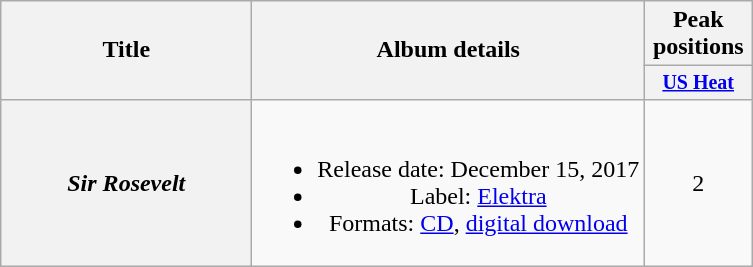<table class="wikitable plainrowheaders" style="text-align:center">
<tr>
<th rowspan="2" style="width:10em;">Title</th>
<th rowspan="2">Album details</th>
<th colspan="1">Peak positions</th>
</tr>
<tr style="font-size:smaller;">
<th width="65"><a href='#'>US Heat</a><br></th>
</tr>
<tr>
<th scope="row"><em>Sir Rosevelt</em></th>
<td><br><ul><li>Release date: December 15, 2017</li><li>Label: <a href='#'>Elektra</a></li><li>Formats: <a href='#'>CD</a>, <a href='#'>digital download</a></li></ul></td>
<td>2</td>
</tr>
</table>
